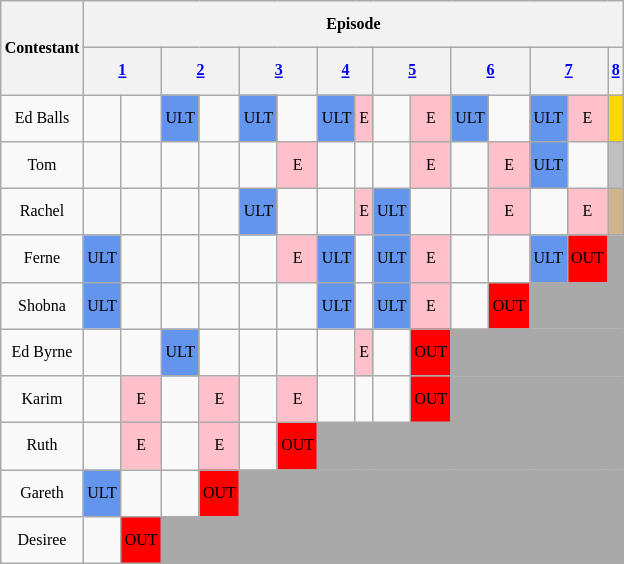<table class="wikitable" style="text-align: center; font-size: 8pt; line-height:26px;">
<tr>
<th rowspan="2">Contestant</th>
<th colspan="15">Episode</th>
</tr>
<tr>
<th colspan="2"><a href='#'>1</a></th>
<th colspan="2"><a href='#'>2</a></th>
<th colspan="2"><a href='#'>3</a></th>
<th colspan="2"><a href='#'>4</a></th>
<th colspan="2"><a href='#'>5</a></th>
<th colspan="2"><a href='#'>6</a></th>
<th colspan="2"><a href='#'>7</a></th>
<th><a href='#'>8</a></th>
</tr>
<tr>
<td>Ed Balls</td>
<td></td>
<td></td>
<td style="background:cornflowerblue">ULT</td>
<td></td>
<td style="background:cornflowerblue">ULT</td>
<td></td>
<td style="background:cornflowerblue">ULT</td>
<td style="background:pink">E</td>
<td></td>
<td style="background:pink">E</td>
<td style="background:cornflowerblue">ULT</td>
<td></td>
<td style="background:cornflowerblue">ULT</td>
<td style="background:pink">E</td>
<td style="background:gold"></td>
</tr>
<tr>
<td>Tom</td>
<td></td>
<td></td>
<td></td>
<td></td>
<td></td>
<td style="background:pink">E</td>
<td></td>
<td></td>
<td></td>
<td style="background:pink">E</td>
<td></td>
<td style="background:pink">E</td>
<td style="background:cornflowerblue">ULT</td>
<td></td>
<td style="background:silver"></td>
</tr>
<tr>
<td>Rachel</td>
<td></td>
<td></td>
<td></td>
<td></td>
<td style="background:cornflowerblue">ULT</td>
<td></td>
<td></td>
<td style="background:pink">E</td>
<td style="background:cornflowerblue">ULT</td>
<td></td>
<td></td>
<td style="background:pink">E</td>
<td></td>
<td style="background:pink">E</td>
<td style="background:tan"></td>
</tr>
<tr>
<td>Ferne</td>
<td style="background:cornflowerblue">ULT</td>
<td></td>
<td></td>
<td></td>
<td></td>
<td style="background:pink">E</td>
<td style="background:cornflowerblue">ULT</td>
<td></td>
<td style="background:cornflowerblue">ULT</td>
<td style="background:pink">E</td>
<td></td>
<td></td>
<td style="background:cornflowerblue">ULT</td>
<td style="background:red">OUT</td>
<td style="background:darkgray"></td>
</tr>
<tr>
<td>Shobna</td>
<td style="background:cornflowerblue">ULT</td>
<td></td>
<td></td>
<td></td>
<td></td>
<td></td>
<td style="background:cornflowerblue">ULT</td>
<td></td>
<td style="background:cornflowerblue">ULT</td>
<td style="background:pink">E</td>
<td></td>
<td style="background:red">OUT</td>
<td colspan="3" style="background:darkgray"></td>
</tr>
<tr>
<td>Ed Byrne</td>
<td></td>
<td></td>
<td style="background:cornflowerblue">ULT</td>
<td></td>
<td></td>
<td></td>
<td></td>
<td style="background:pink">E</td>
<td></td>
<td style="background:red">OUT</td>
<td colspan="5" style="background:darkgray"></td>
</tr>
<tr>
<td>Karim</td>
<td></td>
<td style="background:pink">E</td>
<td></td>
<td style="background:pink">E</td>
<td></td>
<td style="background:pink">E</td>
<td></td>
<td></td>
<td></td>
<td style="background:red">OUT</td>
<td colspan="5" style="background:darkgray"></td>
</tr>
<tr>
<td>Ruth</td>
<td></td>
<td style="background:pink">E</td>
<td></td>
<td style="background:pink">E</td>
<td></td>
<td style="background:red">OUT</td>
<td colspan="9" style="background:darkgray"></td>
</tr>
<tr>
<td>Gareth</td>
<td style="background:cornflowerblue">ULT</td>
<td></td>
<td></td>
<td style="background:red">OUT</td>
<td colspan="11" style="background:darkgray"></td>
</tr>
<tr>
<td>Desiree</td>
<td></td>
<td style="background:red">OUT</td>
<td colspan="13" style="background:darkgray"></td>
</tr>
</table>
